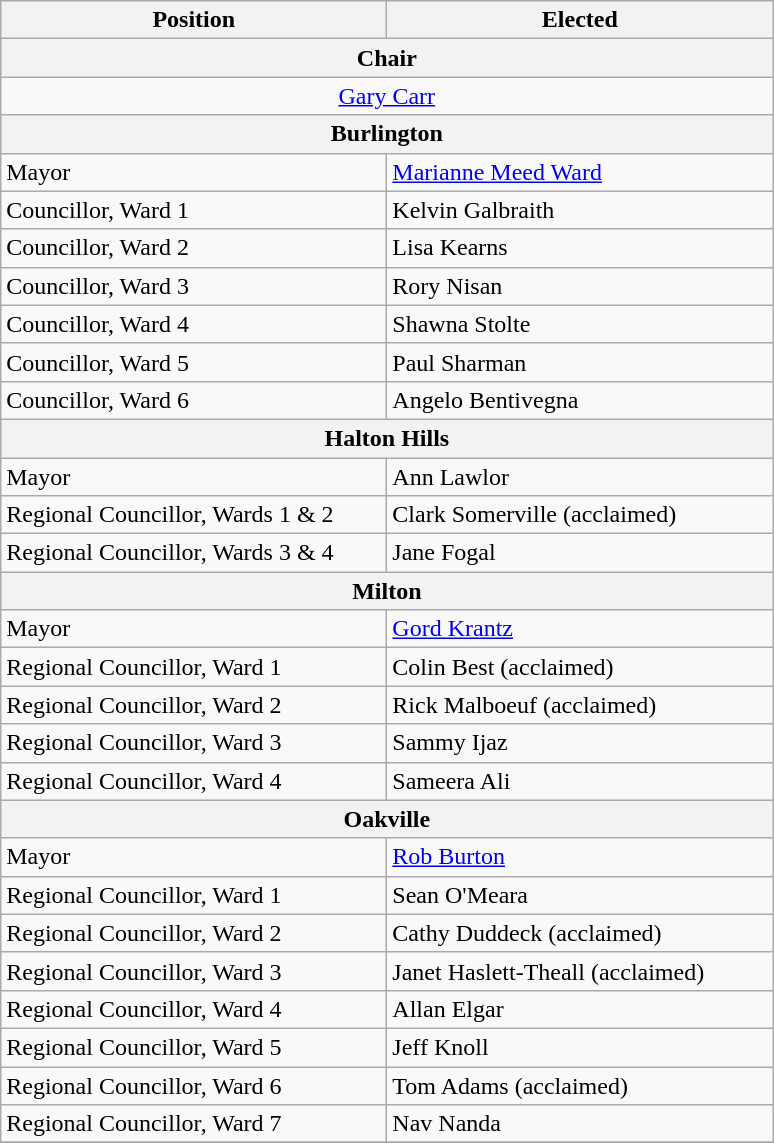<table class="wikitable">
<tr>
<th bgcolor="#DDDDFF" width="250px">Position</th>
<th bgcolor="#DDDDFF" width="250px">Elected</th>
</tr>
<tr>
<th colspan="3">Chair</th>
</tr>
<tr>
<td colspan="3" align="center"><a href='#'>Gary Carr</a></td>
</tr>
<tr>
<th colspan="3">Burlington</th>
</tr>
<tr>
<td>Mayor</td>
<td><a href='#'>Marianne Meed Ward</a></td>
</tr>
<tr>
<td>Councillor, Ward 1</td>
<td>Kelvin Galbraith</td>
</tr>
<tr>
<td>Councillor, Ward 2</td>
<td>Lisa Kearns</td>
</tr>
<tr>
<td>Councillor, Ward 3</td>
<td>Rory Nisan</td>
</tr>
<tr>
<td>Councillor, Ward 4</td>
<td>Shawna Stolte</td>
</tr>
<tr>
<td>Councillor, Ward 5</td>
<td>Paul Sharman</td>
</tr>
<tr>
<td>Councillor, Ward 6</td>
<td>Angelo Bentivegna</td>
</tr>
<tr>
<th colspan="3">Halton Hills</th>
</tr>
<tr>
<td>Mayor</td>
<td>Ann Lawlor</td>
</tr>
<tr>
<td>Regional Councillor, Wards 1 & 2</td>
<td>Clark Somerville (acclaimed)</td>
</tr>
<tr>
<td>Regional Councillor, Wards 3 & 4</td>
<td>Jane Fogal</td>
</tr>
<tr>
<th colspan="3">Milton</th>
</tr>
<tr>
<td>Mayor</td>
<td><a href='#'>Gord Krantz</a></td>
</tr>
<tr>
<td>Regional Councillor, Ward 1</td>
<td>Colin Best (acclaimed)</td>
</tr>
<tr>
<td>Regional Councillor, Ward 2</td>
<td>Rick Malboeuf (acclaimed)</td>
</tr>
<tr>
<td>Regional Councillor, Ward 3</td>
<td>Sammy Ijaz</td>
</tr>
<tr>
<td>Regional Councillor, Ward 4</td>
<td>Sameera Ali</td>
</tr>
<tr>
<th colspan="3">Oakville</th>
</tr>
<tr>
<td>Mayor</td>
<td><a href='#'>Rob Burton</a></td>
</tr>
<tr>
<td>Regional Councillor, Ward 1</td>
<td>Sean O'Meara</td>
</tr>
<tr>
<td>Regional Councillor, Ward 2</td>
<td>Cathy Duddeck (acclaimed)</td>
</tr>
<tr>
<td>Regional Councillor, Ward 3</td>
<td>Janet Haslett-Theall (acclaimed)</td>
</tr>
<tr>
<td>Regional Councillor, Ward 4</td>
<td>Allan Elgar</td>
</tr>
<tr>
<td>Regional Councillor, Ward 5</td>
<td>Jeff Knoll</td>
</tr>
<tr>
<td>Regional Councillor, Ward 6</td>
<td>Tom Adams (acclaimed)</td>
</tr>
<tr>
<td>Regional Councillor, Ward 7</td>
<td>Nav Nanda</td>
</tr>
<tr>
</tr>
</table>
